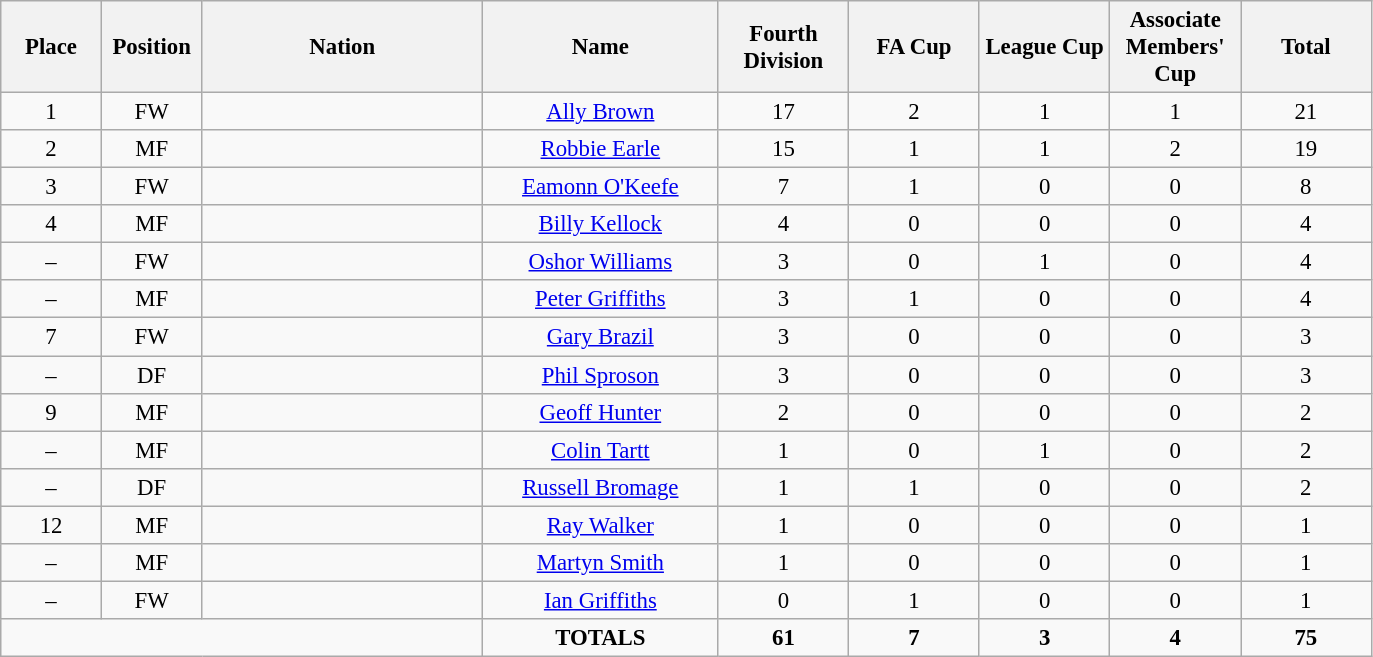<table class="wikitable" style="font-size: 95%; text-align: center;">
<tr>
<th width=60>Place</th>
<th width=60>Position</th>
<th width=180>Nation</th>
<th width=150>Name</th>
<th width=80>Fourth Division</th>
<th width=80>FA Cup</th>
<th width=80>League Cup</th>
<th width=80>Associate Members' Cup</th>
<th width=80>Total</th>
</tr>
<tr>
<td>1</td>
<td>FW</td>
<td></td>
<td><a href='#'>Ally Brown</a></td>
<td>17</td>
<td>2</td>
<td>1</td>
<td>1</td>
<td>21</td>
</tr>
<tr>
<td>2</td>
<td>MF</td>
<td></td>
<td><a href='#'>Robbie Earle</a></td>
<td>15</td>
<td>1</td>
<td>1</td>
<td>2</td>
<td>19</td>
</tr>
<tr>
<td>3</td>
<td>FW</td>
<td></td>
<td><a href='#'>Eamonn O'Keefe</a></td>
<td>7</td>
<td>1</td>
<td>0</td>
<td>0</td>
<td>8</td>
</tr>
<tr>
<td>4</td>
<td>MF</td>
<td></td>
<td><a href='#'>Billy Kellock</a></td>
<td>4</td>
<td>0</td>
<td>0</td>
<td>0</td>
<td>4</td>
</tr>
<tr>
<td>–</td>
<td>FW</td>
<td></td>
<td><a href='#'>Oshor Williams</a></td>
<td>3</td>
<td>0</td>
<td>1</td>
<td>0</td>
<td>4</td>
</tr>
<tr>
<td>–</td>
<td>MF</td>
<td></td>
<td><a href='#'>Peter Griffiths</a></td>
<td>3</td>
<td>1</td>
<td>0</td>
<td>0</td>
<td>4</td>
</tr>
<tr>
<td>7</td>
<td>FW</td>
<td></td>
<td><a href='#'>Gary Brazil</a></td>
<td>3</td>
<td>0</td>
<td>0</td>
<td>0</td>
<td>3</td>
</tr>
<tr>
<td>–</td>
<td>DF</td>
<td></td>
<td><a href='#'>Phil Sproson</a></td>
<td>3</td>
<td>0</td>
<td>0</td>
<td>0</td>
<td>3</td>
</tr>
<tr>
<td>9</td>
<td>MF</td>
<td></td>
<td><a href='#'>Geoff Hunter</a></td>
<td>2</td>
<td>0</td>
<td>0</td>
<td>0</td>
<td>2</td>
</tr>
<tr>
<td>–</td>
<td>MF</td>
<td></td>
<td><a href='#'>Colin Tartt</a></td>
<td>1</td>
<td>0</td>
<td>1</td>
<td>0</td>
<td>2</td>
</tr>
<tr>
<td>–</td>
<td>DF</td>
<td></td>
<td><a href='#'>Russell Bromage</a></td>
<td>1</td>
<td>1</td>
<td>0</td>
<td>0</td>
<td>2</td>
</tr>
<tr>
<td>12</td>
<td>MF</td>
<td></td>
<td><a href='#'>Ray Walker</a></td>
<td>1</td>
<td>0</td>
<td>0</td>
<td>0</td>
<td>1</td>
</tr>
<tr>
<td>–</td>
<td>MF</td>
<td></td>
<td><a href='#'>Martyn Smith</a></td>
<td>1</td>
<td>0</td>
<td>0</td>
<td>0</td>
<td>1</td>
</tr>
<tr>
<td>–</td>
<td>FW</td>
<td></td>
<td><a href='#'>Ian Griffiths</a></td>
<td>0</td>
<td>1</td>
<td>0</td>
<td>0</td>
<td>1</td>
</tr>
<tr>
<td colspan="3"></td>
<td><strong>TOTALS</strong></td>
<td><strong>61</strong></td>
<td><strong>7</strong></td>
<td><strong>3</strong></td>
<td><strong>4</strong></td>
<td><strong>75</strong></td>
</tr>
</table>
